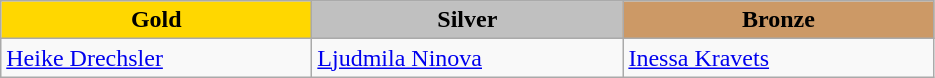<table class="wikitable" style="text-align:left">
<tr align="center">
<td width=200 bgcolor=gold><strong>Gold</strong></td>
<td width=200 bgcolor=silver><strong>Silver</strong></td>
<td width=200 bgcolor=CC9966><strong>Bronze</strong></td>
</tr>
<tr>
<td><a href='#'>Heike Drechsler</a><br><em></em></td>
<td><a href='#'>Ljudmila Ninova</a><br><em></em></td>
<td><a href='#'>Inessa Kravets</a><br><em></em></td>
</tr>
</table>
